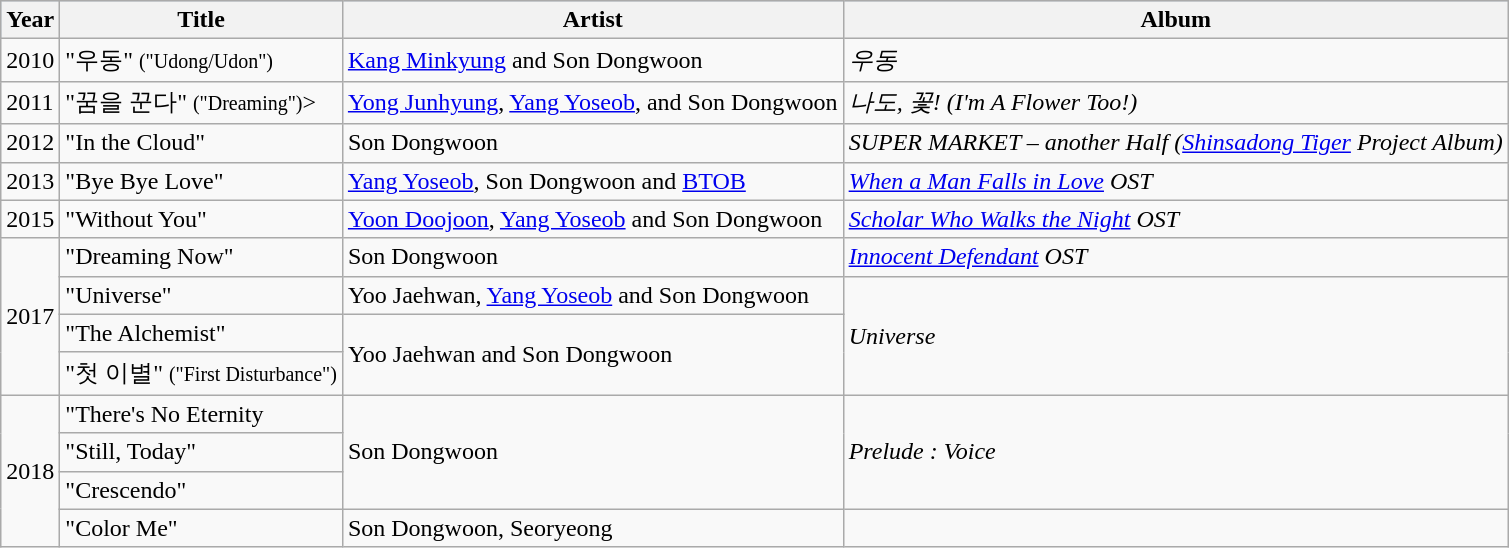<table class="wikitable">
<tr style="background:#b0c4de; text-align:center;">
<th>Year</th>
<th>Title</th>
<th>Artist</th>
<th>Album</th>
</tr>
<tr>
<td>2010</td>
<td>"우동" <small>("Udong/Udon")</small></td>
<td><a href='#'>Kang Minkyung</a> and Son Dongwoon</td>
<td><em>우동</em></td>
</tr>
<tr>
<td>2011</td>
<td>"꿈을 꾼다" <small>("Dreaming")</small>></td>
<td><a href='#'>Yong Junhyung</a>, <a href='#'>Yang Yoseob</a>, and Son Dongwoon</td>
<td><em>나도, 꽃! (I'm A Flower Too!) </em></td>
</tr>
<tr>
<td>2012</td>
<td>"In the Cloud"</td>
<td>Son Dongwoon</td>
<td><em>SUPER MARKET – another Half (<a href='#'>Shinsadong Tiger</a> Project Album)</em></td>
</tr>
<tr>
<td>2013</td>
<td>"Bye Bye Love"</td>
<td><a href='#'>Yang Yoseob</a>, Son Dongwoon and <a href='#'>BTOB</a></td>
<td><em><a href='#'>When a Man Falls in Love</a> OST</em></td>
</tr>
<tr>
<td>2015</td>
<td>"Without You"</td>
<td><a href='#'>Yoon Doojoon</a>, <a href='#'>Yang Yoseob</a> and Son Dongwoon</td>
<td><em><a href='#'>Scholar Who Walks the Night</a> OST</em></td>
</tr>
<tr>
<td rowspan="4">2017</td>
<td>"Dreaming Now"</td>
<td>Son Dongwoon</td>
<td><em><a href='#'>Innocent Defendant</a> OST</em></td>
</tr>
<tr>
<td>"Universe"</td>
<td>Yoo Jaehwan, <a href='#'>Yang Yoseob</a> and Son Dongwoon</td>
<td rowspan="3"><em>Universe</em></td>
</tr>
<tr>
<td>"The Alchemist"</td>
<td rowspan="2">Yoo Jaehwan and Son Dongwoon</td>
</tr>
<tr>
<td>"첫 이별" <small>("First Disturbance")</small></td>
</tr>
<tr>
<td rowspan="4">2018</td>
<td>"There's No Eternity</td>
<td rowspan="3">Son Dongwoon</td>
<td rowspan="3"><em>Prelude : Voice</em></td>
</tr>
<tr>
<td>"Still, Today"</td>
</tr>
<tr>
<td>"Crescendo"</td>
</tr>
<tr>
<td>"Color Me"</td>
<td>Son Dongwoon, Seoryeong</td>
<td></td>
</tr>
</table>
